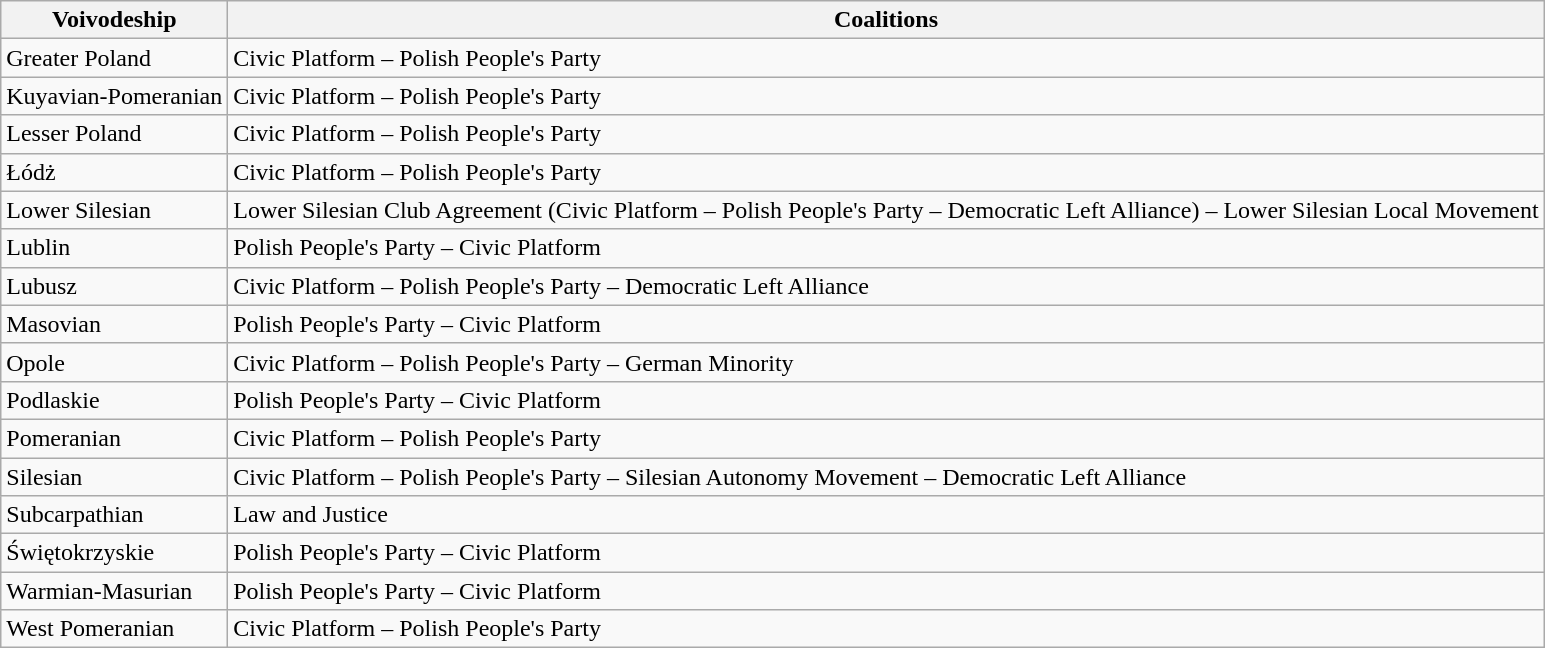<table class="wikitable">
<tr>
<th>Voivodeship</th>
<th>Coalitions</th>
</tr>
<tr>
<td>Greater Poland</td>
<td>Civic Platform – Polish People's Party</td>
</tr>
<tr>
<td>Kuyavian-Pomeranian</td>
<td>Civic Platform – Polish People's Party</td>
</tr>
<tr>
<td>Lesser Poland</td>
<td>Civic Platform – Polish People's Party</td>
</tr>
<tr>
<td>Łódż</td>
<td>Civic Platform – Polish People's Party</td>
</tr>
<tr>
<td>Lower Silesian</td>
<td>Lower Silesian Club Agreement (Civic Platform – Polish People's Party – Democratic Left Alliance) – Lower Silesian Local Movement</td>
</tr>
<tr>
<td>Lublin</td>
<td>Polish People's Party – Civic Platform</td>
</tr>
<tr>
<td>Lubusz</td>
<td>Civic Platform – Polish People's Party – Democratic Left Alliance</td>
</tr>
<tr>
<td>Masovian</td>
<td>Polish People's Party – Civic Platform</td>
</tr>
<tr>
<td>Opole</td>
<td>Civic Platform – Polish People's Party – German Minority</td>
</tr>
<tr>
<td>Podlaskie</td>
<td>Polish People's Party – Civic Platform</td>
</tr>
<tr>
<td>Pomeranian</td>
<td>Civic Platform – Polish People's Party</td>
</tr>
<tr>
<td>Silesian</td>
<td>Civic Platform – Polish People's Party – Silesian Autonomy Movement – Democratic Left Alliance</td>
</tr>
<tr>
<td>Subcarpathian</td>
<td>Law and Justice</td>
</tr>
<tr>
<td>Świętokrzyskie</td>
<td>Polish People's Party – Civic Platform</td>
</tr>
<tr>
<td>Warmian-Masurian</td>
<td>Polish People's Party – Civic Platform</td>
</tr>
<tr>
<td>West Pomeranian</td>
<td>Civic Platform – Polish People's Party</td>
</tr>
</table>
